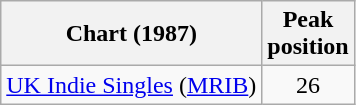<table class="wikitable sortable">
<tr>
<th>Chart (1987)</th>
<th>Peak<br>position</th>
</tr>
<tr>
<td><a href='#'>UK Indie Singles</a> (<a href='#'>MRIB</a>)</td>
<td align="center">26</td>
</tr>
</table>
